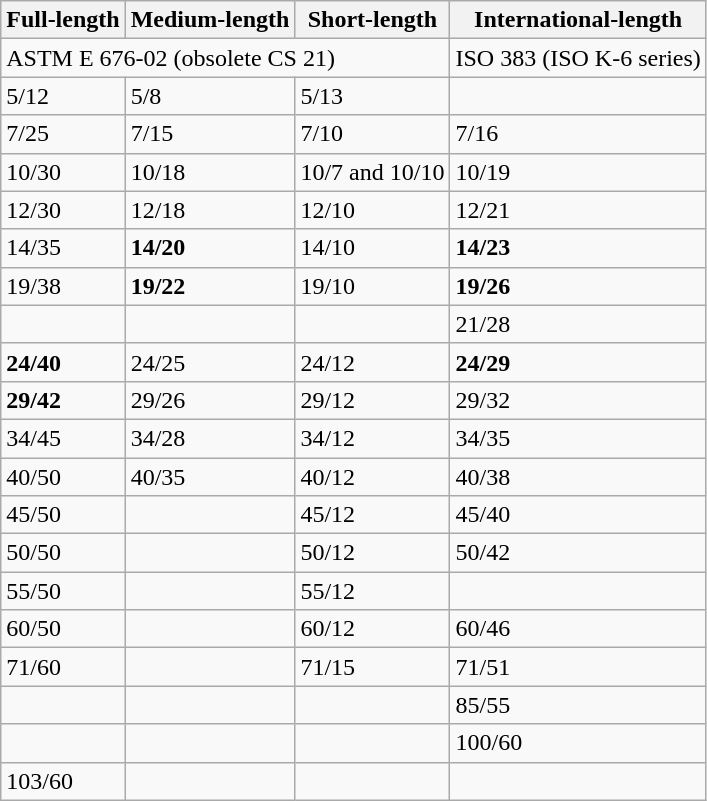<table class="wikitable">
<tr>
<th>Full-length</th>
<th>Medium-length</th>
<th>Short-length</th>
<th>International-length</th>
</tr>
<tr>
<td colspan="3">ASTM E 676-02 (obsolete CS 21)</td>
<td>ISO 383 (ISO K-6 series)</td>
</tr>
<tr>
<td>5/12</td>
<td>5/8</td>
<td>5/13</td>
<td></td>
</tr>
<tr>
<td>7/25</td>
<td>7/15</td>
<td>7/10</td>
<td>7/16</td>
</tr>
<tr>
<td>10/30</td>
<td>10/18</td>
<td>10/7 and 10/10</td>
<td>10/19</td>
</tr>
<tr>
<td>12/30</td>
<td>12/18</td>
<td>12/10</td>
<td>12/21</td>
</tr>
<tr>
<td>14/35</td>
<td><strong>14/20</strong></td>
<td>14/10</td>
<td><strong>14/23</strong></td>
</tr>
<tr>
<td>19/38</td>
<td><strong>19/22</strong></td>
<td>19/10</td>
<td><strong>19/26</strong></td>
</tr>
<tr>
<td></td>
<td></td>
<td></td>
<td>21/28</td>
</tr>
<tr>
<td><strong>24/40</strong></td>
<td>24/25</td>
<td>24/12</td>
<td><strong>24/29</strong></td>
</tr>
<tr>
<td><strong>29/42</strong></td>
<td>29/26</td>
<td>29/12</td>
<td>29/32</td>
</tr>
<tr>
<td>34/45</td>
<td>34/28</td>
<td>34/12</td>
<td>34/35</td>
</tr>
<tr>
<td>40/50</td>
<td>40/35</td>
<td>40/12</td>
<td>40/38</td>
</tr>
<tr>
<td>45/50</td>
<td></td>
<td>45/12</td>
<td>45/40</td>
</tr>
<tr>
<td>50/50</td>
<td></td>
<td>50/12</td>
<td>50/42</td>
</tr>
<tr>
<td>55/50</td>
<td></td>
<td>55/12</td>
<td></td>
</tr>
<tr>
<td>60/50</td>
<td></td>
<td>60/12</td>
<td>60/46</td>
</tr>
<tr>
<td>71/60</td>
<td></td>
<td>71/15</td>
<td>71/51</td>
</tr>
<tr>
<td></td>
<td></td>
<td></td>
<td>85/55</td>
</tr>
<tr>
<td></td>
<td></td>
<td></td>
<td>100/60</td>
</tr>
<tr>
<td>103/60</td>
<td></td>
<td></td>
<td></td>
</tr>
</table>
